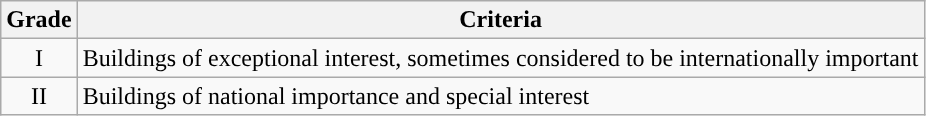<table class="wikitable">
<tr>
<th>Grade</th>
<th>Criteria</th>
</tr>
<tr>
<td align="center" >I</td>
<td>Buildings of exceptional interest, sometimes considered to be internationally important</td>
</tr>
<tr>
<td align="center" >II</td>
<td>Buildings of national importance and special interest</td>
</tr>
</table>
